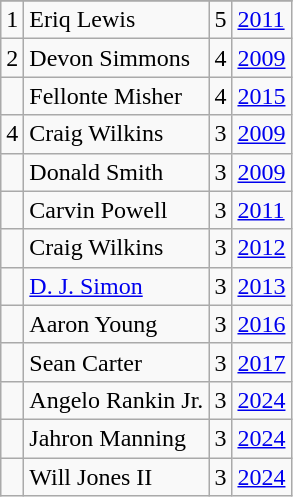<table class="wikitable">
<tr>
</tr>
<tr>
<td>1</td>
<td>Eriq Lewis</td>
<td>5</td>
<td><a href='#'>2011</a></td>
</tr>
<tr>
<td>2</td>
<td>Devon Simmons</td>
<td>4</td>
<td><a href='#'>2009</a></td>
</tr>
<tr>
<td></td>
<td>Fellonte Misher</td>
<td>4</td>
<td><a href='#'>2015</a></td>
</tr>
<tr>
<td>4</td>
<td>Craig Wilkins</td>
<td>3</td>
<td><a href='#'>2009</a></td>
</tr>
<tr>
<td></td>
<td>Donald Smith</td>
<td>3</td>
<td><a href='#'>2009</a></td>
</tr>
<tr>
<td></td>
<td>Carvin Powell</td>
<td>3</td>
<td><a href='#'>2011</a></td>
</tr>
<tr>
<td></td>
<td>Craig Wilkins</td>
<td>3</td>
<td><a href='#'>2012</a></td>
</tr>
<tr>
<td></td>
<td><a href='#'>D. J. Simon</a></td>
<td>3</td>
<td><a href='#'>2013</a></td>
</tr>
<tr>
<td></td>
<td>Aaron Young</td>
<td>3</td>
<td><a href='#'>2016</a></td>
</tr>
<tr>
<td></td>
<td>Sean Carter</td>
<td>3</td>
<td><a href='#'>2017</a></td>
</tr>
<tr>
<td></td>
<td>Angelo Rankin Jr.</td>
<td>3</td>
<td><a href='#'>2024</a></td>
</tr>
<tr>
<td></td>
<td>Jahron Manning</td>
<td>3</td>
<td><a href='#'>2024</a></td>
</tr>
<tr>
<td></td>
<td>Will Jones II</td>
<td>3</td>
<td><a href='#'>2024</a></td>
</tr>
</table>
